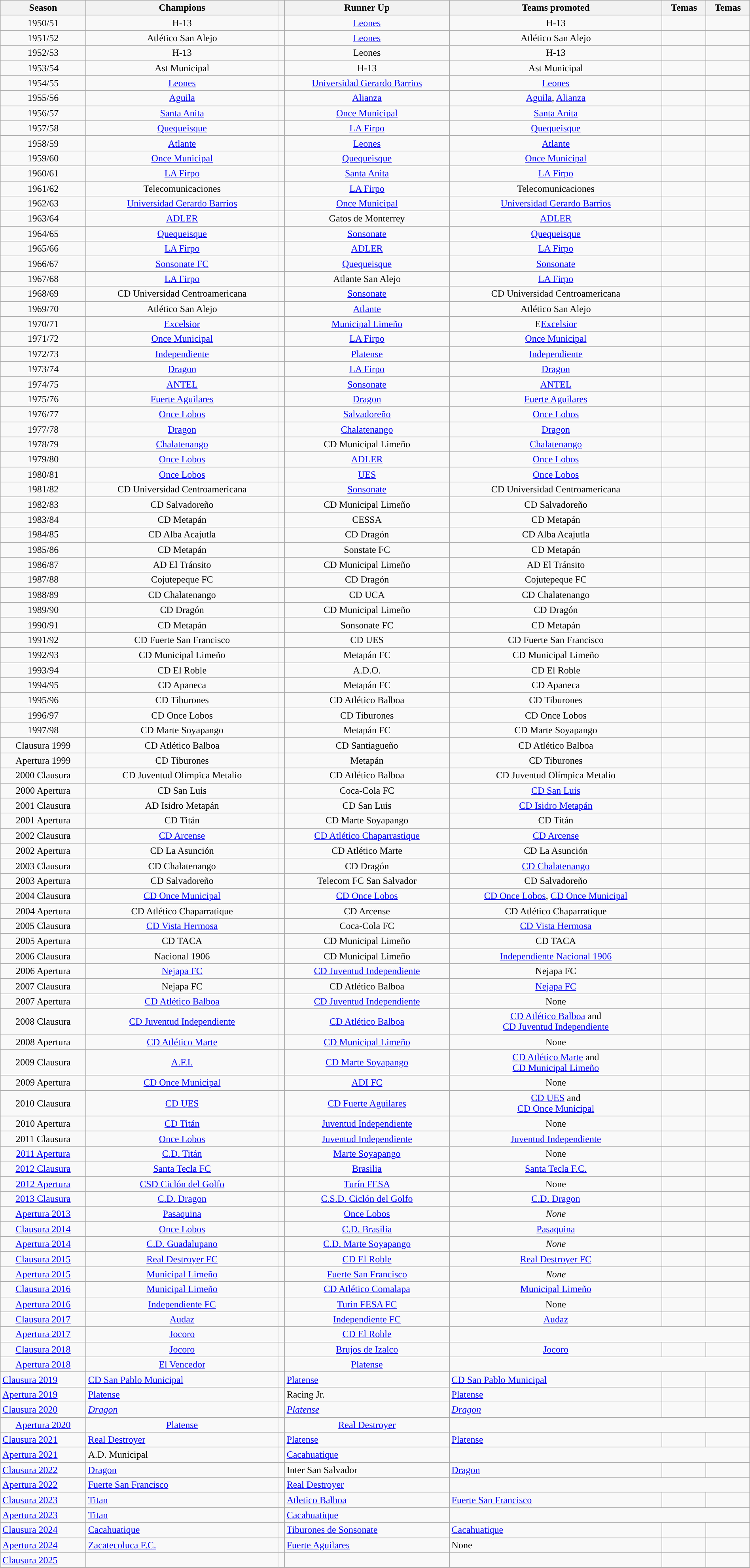<table class="wikitable sortable mw-collapsible" style="width:100%; margin:0">
<tr>
<th>Season</th>
<th>Champions</th>
<th></th>
<th>Runner Up</th>
<th>Teams promoted</th>
<th>Temas</th>
<th>Temas</th>
</tr>
<tr style="text-align:center;">
<td>1950/51</td>
<td>H-13</td>
<td></td>
<td><a href='#'>Leones</a></td>
<td>H-13</td>
<td></td>
<td></td>
</tr>
<tr style="text-align:center;">
<td>1951/52</td>
<td>Atlético San Alejo</td>
<td></td>
<td><a href='#'>Leones</a></td>
<td>Atlético San Alejo</td>
<td></td>
<td></td>
</tr>
<tr style="text-align:center;">
<td>1952/53</td>
<td>H-13</td>
<td></td>
<td>Leones</td>
<td>H-13</td>
<td></td>
<td></td>
</tr>
<tr style="text-align:center;">
<td>1953/54</td>
<td>Ast Municipal</td>
<td></td>
<td>H-13</td>
<td>Ast Municipal</td>
<td></td>
<td></td>
</tr>
<tr style="text-align:center;">
<td>1954/55</td>
<td><a href='#'>Leones</a></td>
<td></td>
<td><a href='#'>Universidad Gerardo Barrios</a></td>
<td><a href='#'>Leones</a></td>
<td></td>
<td></td>
</tr>
<tr style="text-align:center;">
<td>1955/56</td>
<td><a href='#'>Aguila</a></td>
<td></td>
<td><a href='#'>Alianza</a></td>
<td><a href='#'>Aguila</a>, <a href='#'>Alianza</a></td>
<td></td>
<td></td>
</tr>
<tr style="text-align:center;">
<td>1956/57</td>
<td><a href='#'>Santa Anita</a></td>
<td></td>
<td><a href='#'>Once Municipal</a></td>
<td><a href='#'>Santa Anita</a></td>
<td></td>
<td></td>
</tr>
<tr style="text-align:center;">
<td>1957/58</td>
<td><a href='#'>Quequeisque</a></td>
<td></td>
<td><a href='#'>LA Firpo</a></td>
<td><a href='#'>Quequeisque</a></td>
<td></td>
<td></td>
</tr>
<tr style="text-align:center;">
<td>1958/59</td>
<td><a href='#'>Atlante</a></td>
<td></td>
<td><a href='#'>Leones</a></td>
<td><a href='#'>Atlante</a></td>
<td></td>
<td></td>
</tr>
<tr style="text-align:center;">
<td>1959/60</td>
<td><a href='#'>Once Municipal</a></td>
<td></td>
<td><a href='#'>Quequeisque</a></td>
<td><a href='#'>Once Municipal</a></td>
<td></td>
<td></td>
</tr>
<tr style="text-align:center;">
<td>1960/61</td>
<td><a href='#'>LA Firpo</a></td>
<td></td>
<td><a href='#'>Santa Anita</a></td>
<td><a href='#'>LA Firpo</a></td>
<td></td>
<td></td>
</tr>
<tr style="text-align:center;">
<td>1961/62</td>
<td>Telecomunicaciones</td>
<td></td>
<td><a href='#'>LA Firpo</a></td>
<td>Telecomunicaciones</td>
<td></td>
<td></td>
</tr>
<tr style="text-align:center;">
<td>1962/63</td>
<td><a href='#'>Universidad Gerardo Barrios</a></td>
<td></td>
<td><a href='#'>Once Municipal</a></td>
<td><a href='#'>Universidad Gerardo Barrios</a></td>
<td></td>
<td></td>
</tr>
<tr style="text-align:center;">
<td>1963/64</td>
<td><a href='#'>ADLER</a></td>
<td></td>
<td>Gatos de Monterrey</td>
<td><a href='#'>ADLER</a></td>
<td></td>
<td></td>
</tr>
<tr style="text-align:center;">
<td>1964/65</td>
<td><a href='#'>Quequeisque</a></td>
<td></td>
<td><a href='#'>Sonsonate</a></td>
<td><a href='#'>Quequeisque</a></td>
<td></td>
<td></td>
</tr>
<tr style="text-align:center;">
<td>1965/66</td>
<td><a href='#'>LA Firpo</a></td>
<td></td>
<td><a href='#'>ADLER</a></td>
<td><a href='#'>LA Firpo</a></td>
<td></td>
<td></td>
</tr>
<tr style="text-align:center;">
<td>1966/67</td>
<td><a href='#'>Sonsonate FC</a></td>
<td></td>
<td><a href='#'>Quequeisque</a></td>
<td><a href='#'>Sonsonate</a></td>
<td></td>
<td></td>
</tr>
<tr style="text-align:center;">
<td>1967/68</td>
<td><a href='#'>LA Firpo</a></td>
<td></td>
<td>Atlante San Alejo</td>
<td><a href='#'>LA Firpo</a></td>
<td></td>
<td></td>
</tr>
<tr style="text-align:center;">
<td>1968/69</td>
<td>CD Universidad Centroamericana</td>
<td></td>
<td><a href='#'>Sonsonate</a></td>
<td>CD Universidad Centroamericana</td>
<td></td>
<td></td>
</tr>
<tr style="text-align:center;">
<td>1969/70</td>
<td>Atlético San Alejo</td>
<td></td>
<td><a href='#'>Atlante</a></td>
<td>Atlético San Alejo</td>
<td></td>
<td></td>
</tr>
<tr style="text-align:center;">
<td>1970/71</td>
<td><a href='#'>Excelsior</a></td>
<td></td>
<td><a href='#'>Municipal Limeño</a></td>
<td>E<a href='#'>Excelsior</a></td>
<td></td>
<td></td>
</tr>
<tr style="text-align:center;">
<td>1971/72</td>
<td><a href='#'>Once Municipal</a></td>
<td></td>
<td><a href='#'>LA Firpo</a></td>
<td><a href='#'>Once Municipal</a></td>
<td></td>
<td></td>
</tr>
<tr style="text-align:center;">
<td>1972/73</td>
<td><a href='#'>Independiente</a></td>
<td></td>
<td><a href='#'>Platense</a></td>
<td><a href='#'>Independiente</a></td>
<td></td>
<td></td>
</tr>
<tr style="text-align:center;">
<td>1973/74</td>
<td><a href='#'>Dragon</a></td>
<td></td>
<td><a href='#'>LA Firpo</a></td>
<td><a href='#'>Dragon</a></td>
<td></td>
<td></td>
</tr>
<tr style="text-align:center;">
<td>1974/75</td>
<td><a href='#'>ANTEL</a></td>
<td></td>
<td><a href='#'>Sonsonate</a></td>
<td><a href='#'>ANTEL</a></td>
<td></td>
<td></td>
</tr>
<tr style="text-align:center;">
<td>1975/76</td>
<td><a href='#'>Fuerte Aguilares</a></td>
<td></td>
<td><a href='#'>Dragon</a></td>
<td><a href='#'>Fuerte Aguilares</a></td>
<td></td>
<td></td>
</tr>
<tr style="text-align:center;">
<td>1976/77</td>
<td><a href='#'>Once Lobos</a></td>
<td></td>
<td><a href='#'>Salvadoreño</a></td>
<td><a href='#'>Once Lobos</a></td>
<td></td>
<td></td>
</tr>
<tr style="text-align:center;">
<td>1977/78</td>
<td><a href='#'>Dragon</a></td>
<td></td>
<td><a href='#'>Chalatenango</a></td>
<td><a href='#'>Dragon</a></td>
<td></td>
<td></td>
</tr>
<tr style="text-align:center;">
<td>1978/79</td>
<td><a href='#'>Chalatenango</a></td>
<td></td>
<td>CD Municipal Limeño</td>
<td><a href='#'>Chalatenango</a></td>
<td></td>
<td></td>
</tr>
<tr style="text-align:center;">
<td>1979/80</td>
<td><a href='#'>Once Lobos</a></td>
<td></td>
<td><a href='#'>ADLER</a></td>
<td><a href='#'>Once Lobos</a></td>
<td></td>
<td></td>
</tr>
<tr style="text-align:center;">
<td>1980/81</td>
<td><a href='#'>Once Lobos</a></td>
<td></td>
<td><a href='#'>UES</a></td>
<td><a href='#'>Once Lobos</a></td>
<td></td>
<td></td>
</tr>
<tr style="text-align:center;">
<td>1981/82</td>
<td>CD Universidad Centroamericana</td>
<td></td>
<td><a href='#'>Sonsonate</a></td>
<td>CD Universidad Centroamericana</td>
<td></td>
<td></td>
</tr>
<tr style="text-align:center;">
<td>1982/83</td>
<td>CD Salvadoreño</td>
<td></td>
<td>CD Municipal Limeño</td>
<td>CD Salvadoreño</td>
<td></td>
<td></td>
</tr>
<tr style="text-align:center;">
<td>1983/84</td>
<td>CD Metapán</td>
<td></td>
<td>CESSA</td>
<td>CD Metapán</td>
<td></td>
<td></td>
</tr>
<tr style="text-align:center;">
<td>1984/85</td>
<td>CD Alba Acajutla</td>
<td></td>
<td>CD Dragón</td>
<td>CD Alba Acajutla</td>
<td></td>
<td></td>
</tr>
<tr style="text-align:center;">
<td>1985/86</td>
<td>CD Metapán</td>
<td></td>
<td>Sonstate FC</td>
<td>CD Metapán</td>
<td></td>
<td></td>
</tr>
<tr style="text-align:center;">
<td>1986/87</td>
<td>AD El Tránsito</td>
<td></td>
<td>CD Municipal Limeño</td>
<td>AD El Tránsito</td>
<td></td>
<td></td>
</tr>
<tr style="text-align:center;">
<td>1987/88</td>
<td>Cojutepeque FC</td>
<td></td>
<td>CD Dragón</td>
<td>Cojutepeque FC</td>
<td></td>
<td></td>
</tr>
<tr style="text-align:center;">
<td>1988/89</td>
<td>CD Chalatenango</td>
<td></td>
<td>CD UCA</td>
<td>CD Chalatenango</td>
<td></td>
<td></td>
</tr>
<tr style="text-align:center;">
<td>1989/90</td>
<td>CD Dragón</td>
<td></td>
<td>CD Municipal Limeño</td>
<td>CD Dragón</td>
<td></td>
<td></td>
</tr>
<tr style="text-align:center;">
<td>1990/91</td>
<td>CD Metapán</td>
<td></td>
<td>Sonsonate FC</td>
<td>CD Metapán</td>
<td></td>
<td></td>
</tr>
<tr style="text-align:center;">
<td>1991/92</td>
<td>CD Fuerte San Francisco</td>
<td></td>
<td>CD UES</td>
<td>CD Fuerte San Francisco</td>
<td></td>
<td></td>
</tr>
<tr style="text-align:center;">
<td>1992/93</td>
<td>CD Municipal Limeño</td>
<td></td>
<td>Metapán FC</td>
<td>CD Municipal Limeño</td>
<td></td>
<td></td>
</tr>
<tr style="text-align:center;">
<td>1993/94</td>
<td>CD El Roble</td>
<td></td>
<td>A.D.O.</td>
<td>CD El Roble</td>
<td></td>
<td></td>
</tr>
<tr style="text-align:center;">
<td>1994/95</td>
<td>CD Apaneca</td>
<td></td>
<td>Metapán FC</td>
<td>CD Apaneca</td>
<td></td>
<td></td>
</tr>
<tr style="text-align:center;">
<td>1995/96</td>
<td>CD Tiburones</td>
<td></td>
<td>CD Atlético Balboa</td>
<td>CD Tiburones</td>
<td></td>
<td></td>
</tr>
<tr style="text-align:center;">
<td>1996/97</td>
<td>CD Once Lobos</td>
<td></td>
<td>CD Tiburones</td>
<td>CD Once Lobos</td>
<td></td>
<td></td>
</tr>
<tr style="text-align:center;">
<td>1997/98</td>
<td>CD Marte Soyapango</td>
<td></td>
<td>Metapán FC</td>
<td>CD Marte Soyapango</td>
<td></td>
<td></td>
</tr>
<tr style="text-align:center;">
<td>Clausura 1999</td>
<td>CD Atlético Balboa</td>
<td></td>
<td>CD Santiagueño</td>
<td>CD Atlético Balboa</td>
<td></td>
<td></td>
</tr>
<tr style="text-align:center;">
<td>Apertura 1999</td>
<td>CD Tiburones</td>
<td></td>
<td>Metapán</td>
<td>CD Tiburones</td>
<td></td>
<td></td>
</tr>
<tr style="text-align:center;">
<td>2000 Clausura</td>
<td>CD Juventud Olimpica Metalio</td>
<td></td>
<td>CD Atlético Balboa</td>
<td>CD Juventud Olímpica Metalio</td>
<td></td>
<td></td>
</tr>
<tr style="text-align:center;">
<td>2000 Apertura</td>
<td>CD San Luis</td>
<td></td>
<td>Coca-Cola FC</td>
<td><a href='#'>CD San Luis</a></td>
<td></td>
<td></td>
</tr>
<tr style="text-align:center;">
<td>2001 Clausura</td>
<td>AD Isidro Metapán</td>
<td></td>
<td>CD San Luis</td>
<td><a href='#'>CD Isidro Metapán</a></td>
<td></td>
<td></td>
</tr>
<tr style="text-align:center;">
<td>2001 Apertura</td>
<td>CD Titán</td>
<td></td>
<td>CD Marte Soyapango</td>
<td>CD Titán</td>
<td></td>
<td></td>
</tr>
<tr style="text-align:center;">
<td>2002 Clausura</td>
<td><a href='#'>CD Arcense</a></td>
<td></td>
<td><a href='#'>CD Atlético Chaparrastique</a></td>
<td><a href='#'>CD Arcense</a></td>
<td></td>
<td></td>
</tr>
<tr style="text-align:center;">
<td>2002 Apertura</td>
<td>CD La Asunción</td>
<td></td>
<td>CD Atlético Marte</td>
<td>CD La Asunción</td>
<td></td>
<td></td>
</tr>
<tr style="text-align:center;">
<td>2003 Clausura</td>
<td>CD Chalatenango</td>
<td></td>
<td>CD Dragón</td>
<td><a href='#'>CD Chalatenango</a></td>
<td></td>
<td></td>
</tr>
<tr style="text-align:center;">
<td>2003 Apertura</td>
<td>CD Salvadoreño</td>
<td></td>
<td>Telecom FC San Salvador</td>
<td>CD Salvadoreño</td>
<td></td>
<td></td>
</tr>
<tr style="text-align:center;">
<td>2004 Clausura</td>
<td><a href='#'>CD Once Municipal</a></td>
<td></td>
<td><a href='#'>CD Once Lobos</a></td>
<td><a href='#'>CD Once Lobos</a>, <a href='#'>CD Once Municipal</a></td>
<td></td>
<td></td>
</tr>
<tr style="text-align:center;">
<td>2004 Apertura</td>
<td>CD Atlético Chaparratique</td>
<td></td>
<td>CD Arcense</td>
<td>CD Atlético Chaparratique</td>
<td></td>
<td></td>
</tr>
<tr style="text-align:center;">
<td>2005 Clausura</td>
<td><a href='#'>CD Vista Hermosa</a></td>
<td></td>
<td>Coca-Cola FC</td>
<td><a href='#'>CD Vista Hermosa</a></td>
<td></td>
<td></td>
</tr>
<tr style="text-align:center;">
<td>2005 Apertura</td>
<td>CD TACA</td>
<td></td>
<td>CD Municipal Limeño</td>
<td>CD TACA</td>
<td></td>
<td></td>
</tr>
<tr style="text-align:center;">
<td>2006 Clausura</td>
<td>Nacional 1906</td>
<td></td>
<td>CD Municipal Limeño</td>
<td><a href='#'>Independiente Nacional 1906</a></td>
<td></td>
<td></td>
</tr>
<tr style="text-align:center;">
<td>2006 Apertura</td>
<td><a href='#'>Nejapa FC</a></td>
<td></td>
<td><a href='#'>CD Juventud Independiente</a></td>
<td>Nejapa FC</td>
<td></td>
<td></td>
</tr>
<tr style="text-align:center;">
<td>2007 Clausura</td>
<td>Nejapa FC</td>
<td></td>
<td>CD Atlético Balboa</td>
<td><a href='#'>Nejapa FC</a></td>
<td></td>
<td></td>
</tr>
<tr style="text-align:center;">
<td>2007 Apertura</td>
<td><a href='#'>CD Atlético Balboa</a></td>
<td></td>
<td><a href='#'>CD Juventud Independiente</a></td>
<td>None</td>
<td></td>
<td></td>
</tr>
<tr style="text-align:center;">
<td>2008 Clausura</td>
<td><a href='#'>CD Juventud Independiente</a></td>
<td></td>
<td><a href='#'>CD Atlético Balboa</a></td>
<td><a href='#'>CD Atlético Balboa</a> and<br> <a href='#'>CD Juventud Independiente</a></td>
<td></td>
<td></td>
</tr>
<tr style="text-align:center;">
<td>2008 Apertura</td>
<td><a href='#'>CD Atlético Marte</a></td>
<td></td>
<td><a href='#'>CD Municipal Limeño</a></td>
<td>None</td>
<td></td>
<td></td>
</tr>
<tr style="text-align:center;">
<td>2009 Clausura</td>
<td><a href='#'>A.F.I.</a></td>
<td></td>
<td><a href='#'>CD Marte Soyapango</a></td>
<td><a href='#'>CD Atlético Marte</a> and<br> <a href='#'>CD Municipal Limeño</a></td>
<td></td>
<td></td>
</tr>
<tr style="text-align:center;">
<td>2009 Apertura</td>
<td><a href='#'>CD Once Municipal</a></td>
<td></td>
<td><a href='#'>ADI FC</a></td>
<td>None</td>
<td></td>
<td></td>
</tr>
<tr style="text-align:center;">
<td>2010 Clausura</td>
<td><a href='#'>CD UES</a></td>
<td></td>
<td><a href='#'>CD Fuerte Aguilares</a></td>
<td><a href='#'>CD UES</a> and<br> <a href='#'>CD Once Municipal</a></td>
<td></td>
<td></td>
</tr>
<tr style="text-align:center;">
<td>2010 Apertura</td>
<td><a href='#'>CD Titán</a></td>
<td></td>
<td><a href='#'>Juventud Independiente</a></td>
<td>None</td>
<td></td>
<td></td>
</tr>
<tr style="text-align:center;">
<td>2011 Clausura</td>
<td><a href='#'>Once Lobos</a></td>
<td></td>
<td><a href='#'>Juventud Independiente</a></td>
<td><a href='#'>Juventud Independiente</a></td>
<td></td>
<td></td>
</tr>
<tr style="text-align:center;">
<td><a href='#'>2011 Apertura</a></td>
<td><a href='#'>C.D. Titán</a></td>
<td></td>
<td><a href='#'>Marte Soyapango</a></td>
<td>None</td>
<td></td>
<td></td>
</tr>
<tr style="text-align:center;">
<td><a href='#'>2012 Clausura</a></td>
<td><a href='#'>Santa Tecla FC</a></td>
<td></td>
<td><a href='#'>Brasilia</a></td>
<td><a href='#'>Santa Tecla F.C.</a></td>
<td></td>
<td></td>
</tr>
<tr style="text-align:center;">
<td><a href='#'>2012 Apertura</a></td>
<td><a href='#'>CSD Ciclón del Golfo</a></td>
<td></td>
<td><a href='#'>Turín FESA</a></td>
<td>None</td>
<td></td>
<td></td>
</tr>
<tr style="text-align:center;">
<td><a href='#'>2013 Clausura</a></td>
<td><a href='#'>C.D. Dragon</a></td>
<td></td>
<td><a href='#'>C.S.D. Ciclón del Golfo</a></td>
<td><a href='#'>C.D. Dragon</a></td>
<td></td>
<td></td>
</tr>
<tr style="text-align:center;">
<td><a href='#'>Apertura 2013</a></td>
<td><a href='#'>Pasaquina</a></td>
<td></td>
<td><a href='#'>Once Lobos</a></td>
<td><em>None</em></td>
<td></td>
<td></td>
</tr>
<tr style="text-align:center;">
<td><a href='#'>Clausura 2014</a></td>
<td><a href='#'>Once Lobos</a></td>
<td></td>
<td><a href='#'>C.D. Brasilia</a></td>
<td><a href='#'>Pasaquina</a></td>
<td></td>
<td></td>
</tr>
<tr style="text-align:center;">
<td><a href='#'>Apertura 2014</a></td>
<td><a href='#'>C.D. Guadalupano</a></td>
<td></td>
<td><a href='#'>C.D. Marte Soyapango</a></td>
<td><em>None</em></td>
<td></td>
<td></td>
</tr>
<tr style="text-align:center;">
<td><a href='#'>Clausura 2015</a></td>
<td><a href='#'>Real Destroyer FC</a></td>
<td></td>
<td><a href='#'>CD El Roble</a></td>
<td><a href='#'>Real Destroyer FC</a></td>
<td></td>
<td></td>
</tr>
<tr style="text-align:center;">
<td><a href='#'>Apertura 2015</a></td>
<td><a href='#'>Municipal Limeño</a></td>
<td></td>
<td><a href='#'>Fuerte San Francisco</a></td>
<td><em>None</em></td>
<td></td>
<td></td>
</tr>
<tr style="text-align:center;">
<td><a href='#'>Clausura 2016</a></td>
<td><a href='#'>Municipal Limeño</a></td>
<td></td>
<td><a href='#'>CD Atlético Comalapa</a></td>
<td><a href='#'>Municipal Limeño</a></td>
<td></td>
<td></td>
</tr>
<tr style="text-align:center;">
<td><a href='#'>Apertura 2016</a></td>
<td><a href='#'>Independiente FC</a></td>
<td></td>
<td><a href='#'>Turin FESA FC</a></td>
<td>None</td>
<td></td>
<td></td>
</tr>
<tr style="text-align:center;">
<td><a href='#'>Clausura 2017</a></td>
<td><a href='#'>Audaz</a></td>
<td></td>
<td><a href='#'>Independiente FC</a></td>
<td><a href='#'>Audaz</a></td>
<td></td>
<td></td>
</tr>
<tr style="text-align:center;">
<td><a href='#'>Apertura 2017</a></td>
<td><a href='#'>Jocoro</a></td>
<td></td>
<td><a href='#'>CD El Roble</a></td>
</tr>
<tr style="text-align:center;">
<td><a href='#'>Clausura 2018</a></td>
<td><a href='#'>Jocoro</a></td>
<td></td>
<td><a href='#'>Brujos de Izalco</a></td>
<td><a href='#'>Jocoro</a></td>
<td></td>
<td></td>
</tr>
<tr style="text-align:center;">
<td><a href='#'>Apertura 2018</a></td>
<td><a href='#'>El Vencedor</a></td>
<td></td>
<td><a href='#'>Platense</a></td>
</tr>
<tr>
<td><a href='#'>Clausura 2019</a></td>
<td><a href='#'>CD San Pablo Municipal</a></td>
<td></td>
<td><a href='#'>Platense</a></td>
<td><a href='#'>CD San Pablo Municipal</a></td>
<td></td>
<td></td>
</tr>
<tr>
<td><a href='#'>Apertura 2019</a></td>
<td><a href='#'>Platense</a></td>
<td></td>
<td>Racing Jr.</td>
<td><a href='#'>Platense</a></td>
<td></td>
<td></td>
</tr>
<tr>
<td><a href='#'>Clausura 2020</a></td>
<td><em><a href='#'>Dragon</a></em></td>
<td></td>
<td><em><a href='#'>Platense</a></em></td>
<td><em><a href='#'>Dragon</a> </em></td>
<td></td>
<td></td>
</tr>
<tr style="text-align:center">
<td><a href='#'>Apertura 2020</a></td>
<td><a href='#'>Platense</a></td>
<td></td>
<td><a href='#'>Real Destroyer</a></td>
</tr>
<tr>
<td><a href='#'>Clausura 2021</a></td>
<td><a href='#'>Real Destroyer</a></td>
<td></td>
<td><a href='#'>Platense</a></td>
<td><a href='#'>Platense</a></td>
<td></td>
<td></td>
</tr>
<tr>
<td><a href='#'>Apertura 2021</a></td>
<td>A.D. Municipal</td>
<td></td>
<td><a href='#'>Cacahuatique</a></td>
</tr>
<tr>
<td><a href='#'>Clausura 2022</a></td>
<td><a href='#'>Dragon</a></td>
<td></td>
<td>Inter San Salvador</td>
<td><a href='#'>Dragon</a></td>
<td></td>
<td></td>
</tr>
<tr>
<td><a href='#'>Apertura 2022</a></td>
<td><a href='#'>Fuerte San Francisco</a></td>
<td></td>
<td><a href='#'>Real Destroyer</a></td>
</tr>
<tr>
<td><a href='#'>Clausura 2023</a></td>
<td><a href='#'>Titan</a></td>
<td></td>
<td><a href='#'>Atletico Balboa</a></td>
<td><a href='#'>Fuerte San Francisco</a></td>
<td></td>
<td></td>
</tr>
<tr>
<td><a href='#'>Apertura 2023</a></td>
<td><a href='#'>Titan</a></td>
<td></td>
<td><a href='#'>Cacahuatique</a></td>
</tr>
<tr>
<td><a href='#'>Clausura 2024</a></td>
<td><a href='#'>Cacahuatique</a></td>
<td></td>
<td><a href='#'>Tiburones de Sonsonate</a></td>
<td><a href='#'>Cacahuatique</a></td>
<td></td>
<td></td>
</tr>
<tr>
<td><a href='#'>Apertura 2024</a></td>
<td><a href='#'>Zacatecoluca F.C.</a></td>
<td></td>
<td><a href='#'>Fuerte Aguilares</a></td>
<td>None</td>
<td></td>
<td></td>
</tr>
<tr>
<td><a href='#'>Clausura 2025</a></td>
<td></td>
<td></td>
<td></td>
<td></td>
<td></td>
<td></td>
</tr>
</table>
